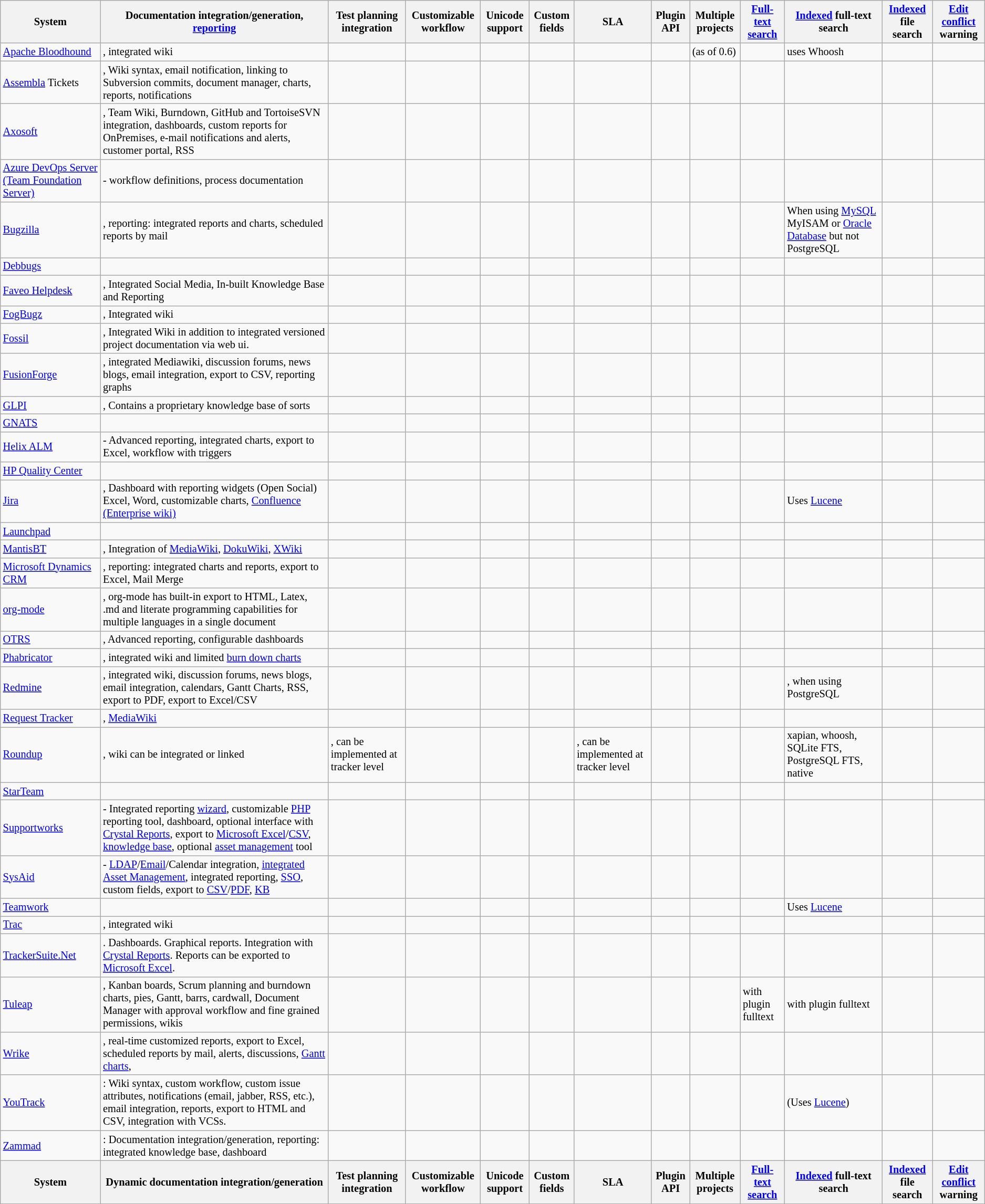<table class="sortable sort-under wikitable" style="width:auto; font-size:85%">
<tr>
<th>System</th>
<th>Documentation integration/generation, <a href='#'>reporting</a></th>
<th>Test planning integration</th>
<th>Customizable workflow</th>
<th>Unicode support</th>
<th>Custom fields</th>
<th>SLA</th>
<th>Plugin API</th>
<th>Multiple projects</th>
<th><a href='#'>Full-text search</a></th>
<th><a href='#'>Indexed</a> full-text search</th>
<th><a href='#'>Indexed</a> file search</th>
<th><a href='#'>Edit conflict</a> warning</th>
</tr>
<tr>
<td><a href='#'>Apache Bloodhound</a></td>
<td>, integrated wiki</td>
<td></td>
<td></td>
<td></td>
<td></td>
<td></td>
<td></td>
<td> (as of 0.6)</td>
<td></td>
<td> uses Whoosh</td>
<td></td>
<td></td>
</tr>
<tr>
<td><a href='#'>Assembla</a> Tickets</td>
<td>, Wiki syntax, email notification, linking to Subversion commits, document manager, charts, reports, notifications</td>
<td></td>
<td></td>
<td></td>
<td></td>
<td></td>
<td></td>
<td></td>
<td></td>
<td></td>
<td></td>
<td></td>
</tr>
<tr>
<td><a href='#'>Axosoft</a></td>
<td>, Team Wiki, Burndown, GitHub and TortoiseSVN integration, dashboards, custom reports for OnPremises, e-mail notifications and alerts, customer portal, RSS</td>
<td></td>
<td></td>
<td></td>
<td></td>
<td></td>
<td></td>
<td></td>
<td></td>
<td></td>
<td></td>
<td></td>
</tr>
<tr>
<td><a href='#'>Azure DevOps Server (Team Foundation Server)</a></td>
<td> - workflow definitions, process documentation</td>
<td></td>
<td></td>
<td></td>
<td></td>
<td></td>
<td></td>
<td></td>
<td></td>
<td></td>
<td></td>
<td></td>
</tr>
<tr>
<td><a href='#'>Bugzilla</a></td>
<td>, reporting: integrated reports and charts, scheduled reports by mail</td>
<td></td>
<td></td>
<td></td>
<td></td>
<td></td>
<td></td>
<td></td>
<td></td>
<td> When using <a href='#'>MySQL</a> MyISAM or <a href='#'>Oracle Database</a> but not PostgreSQL</td>
<td></td>
<td></td>
</tr>
<tr>
<td><a href='#'>Debbugs</a></td>
<td></td>
<td></td>
<td></td>
<td></td>
<td></td>
<td></td>
<td></td>
<td></td>
<td></td>
<td></td>
<td></td>
<td></td>
</tr>
<tr>
<td><a href='#'>Faveo Helpdesk</a></td>
<td>, Integrated Social Media, In-built Knowledge Base and Reporting</td>
<td></td>
<td></td>
<td></td>
<td></td>
<td></td>
<td></td>
<td></td>
<td></td>
<td></td>
<td></td>
<td></td>
</tr>
<tr>
<td><a href='#'>FogBugz</a></td>
<td>, Integrated wiki</td>
<td></td>
<td></td>
<td></td>
<td></td>
<td></td>
<td></td>
<td></td>
<td></td>
<td></td>
<td></td>
<td></td>
</tr>
<tr>
<td><a href='#'>Fossil</a></td>
<td>, Integrated Wiki in addition to integrated versioned project documentation via web ui.</td>
<td></td>
<td></td>
<td></td>
<td></td>
<td></td>
<td></td>
<td></td>
<td></td>
<td></td>
<td></td>
<td></td>
</tr>
<tr>
<td><a href='#'>FusionForge</a></td>
<td>, integrated Mediawiki, discussion forums, news blogs, email integration, export to CSV, reporting graphs</td>
<td></td>
<td></td>
<td></td>
<td></td>
<td></td>
<td></td>
<td></td>
<td></td>
<td></td>
<td></td>
<td></td>
</tr>
<tr>
<td><a href='#'>GLPI</a></td>
<td>, Contains a proprietary knowledge base of sorts</td>
<td></td>
<td></td>
<td></td>
<td></td>
<td></td>
<td></td>
<td></td>
<td></td>
<td></td>
<td></td>
<td></td>
</tr>
<tr>
<td><a href='#'>GNATS</a></td>
<td></td>
<td></td>
<td></td>
<td></td>
<td></td>
<td></td>
<td></td>
<td></td>
<td></td>
<td></td>
<td></td>
<td></td>
</tr>
<tr>
<td><a href='#'>Helix ALM</a></td>
<td> - Advanced reporting, integrated charts, export to Excel, workflow with triggers</td>
<td></td>
<td></td>
<td></td>
<td></td>
<td></td>
<td></td>
<td></td>
<td></td>
<td></td>
<td></td>
<td></td>
</tr>
<tr>
<td><a href='#'>HP Quality Center</a></td>
<td></td>
<td></td>
<td></td>
<td></td>
<td></td>
<td></td>
<td></td>
<td></td>
<td></td>
<td></td>
<td></td>
<td></td>
</tr>
<tr>
<td><a href='#'>Jira</a></td>
<td>, Dashboard with reporting widgets (Open Social) Excel, Word, customizable charts, <a href='#'>Confluence (Enterprise wiki)</a></td>
<td></td>
<td></td>
<td></td>
<td></td>
<td></td>
<td></td>
<td></td>
<td></td>
<td> Uses <a href='#'>Lucene</a></td>
<td></td>
<td></td>
</tr>
<tr>
<td><a href='#'>Launchpad</a></td>
<td></td>
<td></td>
<td></td>
<td></td>
<td></td>
<td></td>
<td></td>
<td></td>
<td></td>
<td></td>
<td></td>
<td></td>
</tr>
<tr>
<td><a href='#'>MantisBT</a></td>
<td>, Integration of <a href='#'>MediaWiki</a>, <a href='#'>DokuWiki</a>, <a href='#'>XWiki</a></td>
<td></td>
<td></td>
<td></td>
<td></td>
<td></td>
<td></td>
<td></td>
<td></td>
<td></td>
<td></td>
<td></td>
</tr>
<tr>
<td><a href='#'>Microsoft Dynamics CRM</a></td>
<td>, reporting: integrated charts and reports, export to Excel, Mail Merge</td>
<td></td>
<td></td>
<td></td>
<td></td>
<td></td>
<td></td>
<td></td>
<td></td>
<td></td>
<td></td>
<td></td>
</tr>
<tr>
<td><a href='#'>org-mode</a></td>
<td>, org-mode has built-in export to HTML, Latex, .md and literate programming capabilities for multiple languages in a single document</td>
<td></td>
<td></td>
<td></td>
<td></td>
<td></td>
<td></td>
<td></td>
<td></td>
<td></td>
<td></td>
<td></td>
</tr>
<tr>
<td><a href='#'>OTRS</a></td>
<td>, Advanced reporting, configurable dashboards</td>
<td></td>
<td></td>
<td></td>
<td></td>
<td></td>
<td></td>
<td></td>
<td></td>
<td></td>
<td></td>
<td></td>
</tr>
<tr>
<td><a href='#'>Phabricator</a></td>
<td>, integrated wiki and limited <a href='#'>burn down charts</a></td>
<td></td>
<td></td>
<td></td>
<td></td>
<td></td>
<td></td>
<td></td>
<td></td>
<td></td>
<td></td>
<td></td>
</tr>
<tr>
<td><a href='#'>Redmine</a></td>
<td>, integrated wiki, discussion forums, news blogs, email integration, calendars, Gantt Charts, RSS, export to PDF, export to Excel/CSV</td>
<td></td>
<td></td>
<td></td>
<td></td>
<td></td>
<td></td>
<td></td>
<td></td>
<td>, when using PostgreSQL</td>
<td></td>
<td></td>
</tr>
<tr>
<td><a href='#'>Request Tracker</a></td>
<td>, <a href='#'>MediaWiki</a></td>
<td></td>
<td></td>
<td></td>
<td></td>
<td></td>
<td></td>
<td></td>
<td></td>
<td></td>
<td></td>
<td></td>
</tr>
<tr>
<td><a href='#'>Roundup</a></td>
<td>, wiki can be integrated or linked</td>
<td>, can be implemented at tracker level</td>
<td></td>
<td></td>
<td></td>
<td>, can be implemented at tracker level</td>
<td></td>
<td></td>
<td></td>
<td> xapian, whoosh, SQLite FTS, PostgreSQL FTS, native</td>
<td></td>
<td></td>
</tr>
<tr>
<td><a href='#'>StarTeam</a></td>
<td></td>
<td></td>
<td></td>
<td></td>
<td></td>
<td></td>
<td></td>
<td></td>
<td></td>
<td></td>
<td></td>
<td></td>
</tr>
<tr>
<td><a href='#'>Supportworks</a></td>
<td> - Integrated reporting <a href='#'>wizard</a>, customizable <a href='#'>PHP</a> reporting tool, dashboard, optional interface with <a href='#'>Crystal Reports</a>, export to <a href='#'>Microsoft Excel</a>/<a href='#'>CSV</a>, <a href='#'>knowledge base</a>, optional <a href='#'>asset management</a> tool</td>
<td></td>
<td></td>
<td></td>
<td></td>
<td></td>
<td></td>
<td></td>
<td></td>
<td></td>
<td></td>
<td></td>
</tr>
<tr>
<td><a href='#'>SysAid</a></td>
<td> - <a href='#'>LDAP</a>/<a href='#'>Email</a>/Calendar integration, <a href='#'>integrated Asset Management</a>, integrated reporting, <a href='#'>SSO</a>, custom fields, export to <a href='#'>CSV</a>/<a href='#'>PDF</a>, <a href='#'>KB</a></td>
<td></td>
<td></td>
<td></td>
<td></td>
<td></td>
<td></td>
<td></td>
<td></td>
<td></td>
<td></td>
<td></td>
</tr>
<tr>
<td><a href='#'>Teamwork</a></td>
<td></td>
<td></td>
<td></td>
<td></td>
<td></td>
<td></td>
<td></td>
<td></td>
<td></td>
<td> Uses <a href='#'>Lucene</a></td>
<td></td>
<td></td>
</tr>
<tr>
<td><a href='#'>Trac</a></td>
<td>, integrated wiki</td>
<td></td>
<td></td>
<td></td>
<td></td>
<td></td>
<td></td>
<td></td>
<td></td>
<td></td>
<td></td>
<td></td>
</tr>
<tr>
<td><a href='#'>TrackerSuite.Net</a></td>
<td>. Dashboards. Graphical reports. Integration with <a href='#'>Crystal Reports</a>. Reports can be exported to <a href='#'>Microsoft Excel</a>.</td>
<td></td>
<td></td>
<td></td>
<td></td>
<td></td>
<td></td>
<td></td>
<td></td>
<td></td>
<td></td>
<td></td>
</tr>
<tr>
<td><a href='#'>Tuleap</a></td>
<td>, Kanban boards, Scrum planning and burndown charts, pies, Gantt, barrs, cardwall, Document Manager with approval workflow and fine grained permissions, wikis</td>
<td></td>
<td></td>
<td></td>
<td></td>
<td></td>
<td></td>
<td></td>
<td> with plugin fulltext</td>
<td> with plugin fulltext</td>
<td></td>
<td></td>
</tr>
<tr>
<td><a href='#'>Wrike</a></td>
<td>, real-time customized reports, export to Excel, scheduled reports by mail, alerts, discussions, <a href='#'>Gantt charts</a>,</td>
<td></td>
<td></td>
<td></td>
<td></td>
<td></td>
<td></td>
<td></td>
<td></td>
<td></td>
<td></td>
<td></td>
</tr>
<tr>
<td><a href='#'>YouTrack</a></td>
<td>: Wiki syntax, custom workflow, custom issue attributes, notifications (email, jabber, RSS, etc.), email integration, reports, export to HTML and CSV, integration with VCSs.</td>
<td></td>
<td></td>
<td></td>
<td></td>
<td></td>
<td></td>
<td></td>
<td></td>
<td> (Uses <a href='#'>Lucene</a>)</td>
<td></td>
<td></td>
</tr>
<tr>
<td><a href='#'>Zammad</a></td>
<td>: Documentation integration/generation, reporting: integrated knowledge base, dashboard</td>
<td></td>
<td></td>
<td></td>
<td></td>
<td></td>
<td></td>
<td></td>
<td></td>
<td></td>
<td></td>
<td></td>
</tr>
<tr class="sortbottom">
<th>System</th>
<th>Dynamic documentation integration/generation</th>
<th>Test planning integration</th>
<th>Customizable workflow</th>
<th>Unicode support</th>
<th>Custom fields</th>
<th>SLA</th>
<th>Plugin API</th>
<th>Multiple projects</th>
<th><a href='#'>Full-text search</a></th>
<th><a href='#'>Indexed</a> full-text search</th>
<th><a href='#'>Indexed</a> file search</th>
<th><a href='#'>Edit conflict</a> warning</th>
</tr>
</table>
